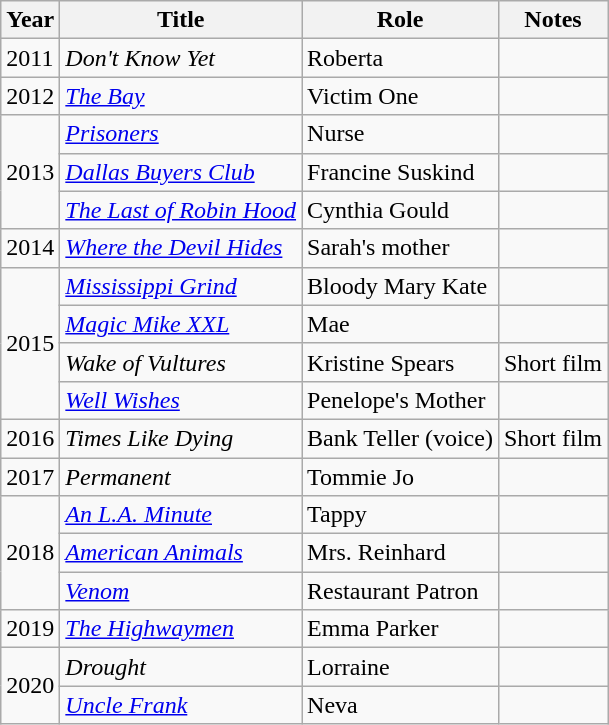<table class="wikitable sortable">
<tr>
<th>Year</th>
<th>Title</th>
<th>Role</th>
<th class="unsortable">Notes</th>
</tr>
<tr>
<td>2011</td>
<td><em>Don't Know Yet</em></td>
<td>Roberta</td>
<td></td>
</tr>
<tr>
<td>2012</td>
<td><em><a href='#'>The Bay</a></em></td>
<td>Victim One</td>
<td></td>
</tr>
<tr>
<td rowspan=3>2013</td>
<td><em><a href='#'>Prisoners</a></em></td>
<td>Nurse</td>
<td></td>
</tr>
<tr>
<td><em><a href='#'>Dallas Buyers Club</a></em></td>
<td>Francine Suskind</td>
<td></td>
</tr>
<tr>
<td><em><a href='#'>The Last of Robin Hood</a></em></td>
<td>Cynthia Gould</td>
<td></td>
</tr>
<tr>
<td>2014</td>
<td><em><a href='#'>Where the Devil Hides</a></em></td>
<td>Sarah's mother</td>
<td></td>
</tr>
<tr>
<td rowspan=4>2015</td>
<td><em><a href='#'>Mississippi Grind</a></em></td>
<td>Bloody Mary Kate</td>
<td></td>
</tr>
<tr>
<td><em><a href='#'>Magic Mike XXL</a></em></td>
<td>Mae</td>
<td></td>
</tr>
<tr>
<td><em>Wake of Vultures</em></td>
<td>Kristine Spears</td>
<td>Short film</td>
</tr>
<tr>
<td><em><a href='#'>Well Wishes</a></em></td>
<td>Penelope's Mother</td>
<td></td>
</tr>
<tr>
<td>2016</td>
<td><em>Times Like Dying</em></td>
<td>Bank Teller (voice)</td>
<td>Short film</td>
</tr>
<tr>
<td>2017</td>
<td><em>Permanent</em></td>
<td>Tommie Jo</td>
<td></td>
</tr>
<tr>
<td rowspan=3>2018</td>
<td><em><a href='#'>An L.A. Minute</a></em></td>
<td>Tappy</td>
<td></td>
</tr>
<tr>
<td><em><a href='#'>American Animals</a></em></td>
<td>Mrs. Reinhard</td>
<td></td>
</tr>
<tr>
<td><a href='#'><em>Venom</em></a></td>
<td>Restaurant Patron</td>
<td></td>
</tr>
<tr>
<td>2019</td>
<td><em><a href='#'>The Highwaymen</a></em></td>
<td>Emma Parker</td>
<td></td>
</tr>
<tr>
<td rowspan=2>2020</td>
<td><em>Drought</em></td>
<td>Lorraine</td>
<td></td>
</tr>
<tr>
<td><em><a href='#'>Uncle Frank</a></em></td>
<td>Neva</td>
<td></td>
</tr>
</table>
